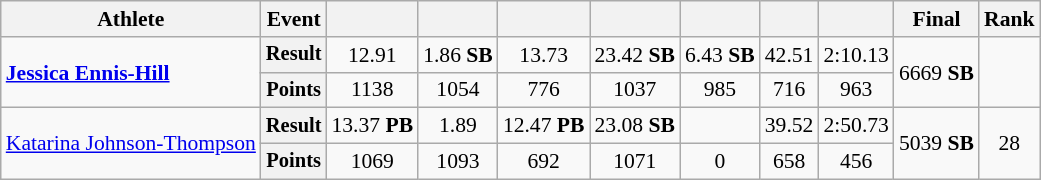<table class="wikitable" style="font-size:90%">
<tr>
<th>Athlete</th>
<th>Event</th>
<th></th>
<th></th>
<th></th>
<th></th>
<th></th>
<th></th>
<th></th>
<th>Final</th>
<th>Rank</th>
</tr>
<tr style=text-align:center>
<td rowspan=2 style=text-align:left><strong><a href='#'>Jessica Ennis-Hill</a></strong></td>
<th style="font-size:95%">Result</th>
<td>12.91</td>
<td>1.86 <strong>SB</strong></td>
<td>13.73</td>
<td>23.42 <strong>SB</strong></td>
<td>6.43 <strong>SB</strong></td>
<td>42.51</td>
<td>2:10.13</td>
<td rowspan=2>6669 <strong>SB</strong></td>
<td rowspan=2></td>
</tr>
<tr style=text-align:center>
<th style="font-size:95%">Points</th>
<td>1138</td>
<td>1054</td>
<td>776</td>
<td>1037</td>
<td>985</td>
<td>716</td>
<td>963</td>
</tr>
<tr style=text-align:center>
<td rowspan=2 style=text-align:left><a href='#'>Katarina Johnson-Thompson</a></td>
<th style="font-size:95%">Result</th>
<td>13.37 <strong>PB</strong></td>
<td>1.89</td>
<td>12.47 <strong>PB</strong></td>
<td>23.08 <strong>SB</strong></td>
<td></td>
<td>39.52</td>
<td>2:50.73</td>
<td rowspan=2>5039 <strong>SB</strong></td>
<td rowspan=2>28</td>
</tr>
<tr style=text-align:center>
<th style="font-size:95%">Points</th>
<td>1069</td>
<td>1093</td>
<td>692</td>
<td>1071</td>
<td>0</td>
<td>658</td>
<td>456</td>
</tr>
</table>
